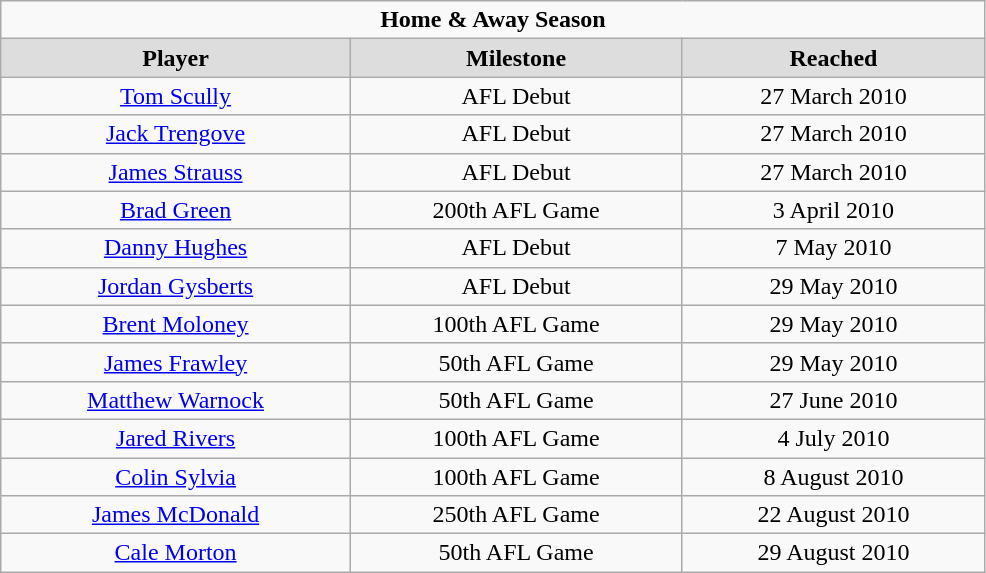<table class="wikitable"  style="width:52%; text-align:center;">
<tr>
<td colspan="10" style="text-align:center;"><strong>Home & Away Season</strong></td>
</tr>
<tr style="text-align:center; background:#ddd;">
<td><strong>Player</strong></td>
<td><strong>Milestone</strong></td>
<td><strong>Reached</strong></td>
</tr>
<tr>
<td><a href='#'>Tom Scully</a></td>
<td>AFL Debut</td>
<td>27 March 2010</td>
</tr>
<tr>
<td><a href='#'>Jack Trengove</a></td>
<td>AFL Debut</td>
<td>27 March 2010</td>
</tr>
<tr>
<td><a href='#'>James Strauss</a></td>
<td>AFL Debut</td>
<td>27 March 2010</td>
</tr>
<tr>
<td><a href='#'>Brad Green</a></td>
<td>200th AFL Game</td>
<td>3 April 2010</td>
</tr>
<tr>
<td><a href='#'>Danny Hughes</a></td>
<td>AFL Debut</td>
<td>7 May 2010</td>
</tr>
<tr>
<td><a href='#'>Jordan Gysberts</a></td>
<td>AFL Debut</td>
<td>29 May 2010</td>
</tr>
<tr>
<td><a href='#'>Brent Moloney</a></td>
<td>100th AFL Game</td>
<td>29 May 2010</td>
</tr>
<tr>
<td><a href='#'>James Frawley</a></td>
<td>50th AFL Game</td>
<td>29 May 2010</td>
</tr>
<tr>
<td><a href='#'>Matthew Warnock</a></td>
<td>50th AFL Game</td>
<td>27 June 2010</td>
</tr>
<tr>
<td><a href='#'>Jared Rivers</a></td>
<td>100th AFL Game</td>
<td>4 July 2010</td>
</tr>
<tr>
<td><a href='#'>Colin Sylvia</a></td>
<td>100th AFL Game</td>
<td>8 August 2010</td>
</tr>
<tr>
<td><a href='#'>James McDonald</a></td>
<td>250th AFL Game</td>
<td>22 August 2010</td>
</tr>
<tr>
<td><a href='#'>Cale Morton</a></td>
<td>50th AFL Game</td>
<td>29 August 2010</td>
</tr>
</table>
